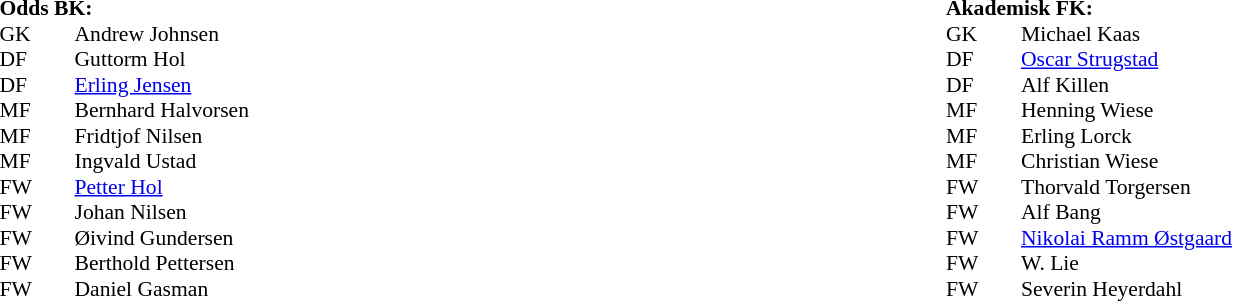<table width=100%>
<tr>
<td valign=top width=50%><br><table style=font-size:90% cellspacing=0 cellpadding=0>
<tr>
<td colspan="4"><strong>Odds BK:</strong></td>
</tr>
<tr>
<th width=25></th>
<th width=25></th>
</tr>
<tr>
<td>GK</td>
<td></td>
<td>Andrew Johnsen</td>
</tr>
<tr>
<td>DF</td>
<td></td>
<td>Guttorm Hol</td>
</tr>
<tr>
<td>DF</td>
<td></td>
<td><a href='#'>Erling Jensen</a></td>
</tr>
<tr>
<td>MF</td>
<td></td>
<td>Bernhard Halvorsen</td>
</tr>
<tr>
<td>MF</td>
<td></td>
<td>Fridtjof Nilsen</td>
</tr>
<tr>
<td>MF</td>
<td></td>
<td>Ingvald Ustad</td>
</tr>
<tr>
<td>FW</td>
<td></td>
<td><a href='#'>Petter Hol</a></td>
</tr>
<tr>
<td>FW</td>
<td></td>
<td>Johan Nilsen</td>
</tr>
<tr>
<td>FW</td>
<td></td>
<td>Øivind Gundersen</td>
</tr>
<tr>
<td>FW</td>
<td></td>
<td>Berthold Pettersen</td>
</tr>
<tr>
<td>FW</td>
<td></td>
<td>Daniel Gasman</td>
</tr>
</table>
</td>
<td valign="top" width="50%"><br><table style=font-size:90% cellspacing=0 cellpadding=0>
<tr>
<td colspan="4"><strong>Akademisk FK:</strong></td>
</tr>
<tr>
<th width=25></th>
<th width=25></th>
</tr>
<tr>
<td>GK</td>
<td></td>
<td>Michael Kaas</td>
</tr>
<tr>
<td>DF</td>
<td></td>
<td><a href='#'>Oscar Strugstad</a></td>
</tr>
<tr>
<td>DF</td>
<td></td>
<td>Alf Killen</td>
</tr>
<tr>
<td>MF</td>
<td></td>
<td>Henning Wiese</td>
</tr>
<tr>
<td>MF</td>
<td></td>
<td>Erling Lorck</td>
</tr>
<tr>
<td>MF</td>
<td></td>
<td>Christian Wiese</td>
</tr>
<tr>
<td>FW</td>
<td></td>
<td>Thorvald Torgersen</td>
</tr>
<tr>
<td>FW</td>
<td></td>
<td>Alf Bang</td>
</tr>
<tr>
<td>FW</td>
<td></td>
<td><a href='#'>Nikolai Ramm Østgaard</a></td>
</tr>
<tr>
<td>FW</td>
<td></td>
<td>W. Lie</td>
</tr>
<tr>
<td>FW</td>
<td></td>
<td>Severin Heyerdahl</td>
</tr>
</table>
</td>
</tr>
</table>
